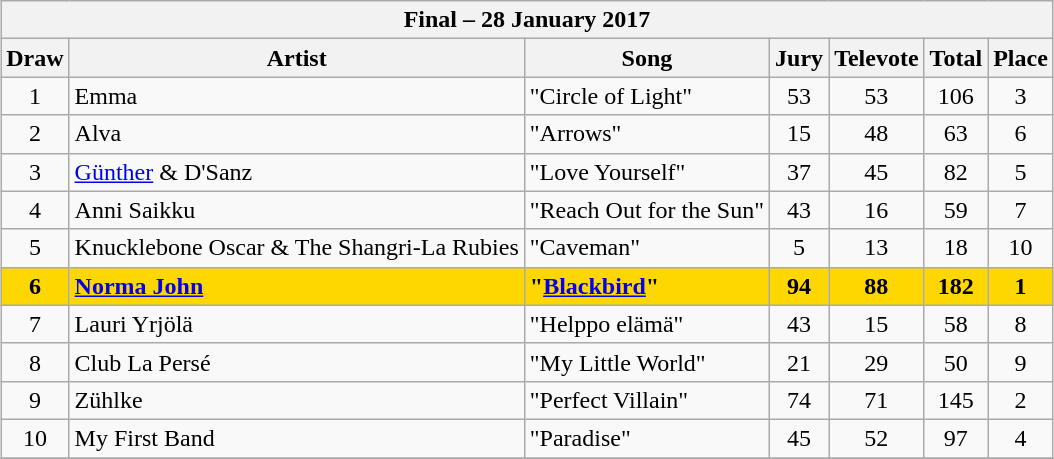<table class="sortable wikitable" style="margin: 1em auto 1em auto;">
<tr>
<th colspan=9>Final – 28 January 2017</th>
</tr>
<tr>
<th>Draw</th>
<th>Artist</th>
<th>Song</th>
<th>Jury</th>
<th>Televote</th>
<th>Total</th>
<th>Place</th>
</tr>
<tr>
<td align=center>1</td>
<td>Emma</td>
<td>"Circle of Light"</td>
<td align=center>53</td>
<td align=center>53</td>
<td align=center>106</td>
<td align=center>3</td>
</tr>
<tr>
<td align=center>2</td>
<td>Alva</td>
<td>"Arrows"</td>
<td align=center>15</td>
<td align=center>48</td>
<td align=center>63</td>
<td align=center>6</td>
</tr>
<tr>
<td align=center>3</td>
<td><a href='#'>Günther</a> & D'Sanz</td>
<td>"Love Yourself"</td>
<td align=center>37</td>
<td align=center>45</td>
<td align=center>82</td>
<td align=center>5</td>
</tr>
<tr>
<td align=center>4</td>
<td>Anni Saikku</td>
<td>"Reach Out for the Sun"</td>
<td align=center>43</td>
<td align=center>16</td>
<td align=center>59</td>
<td align=center>7</td>
</tr>
<tr>
<td align=center>5</td>
<td>Knucklebone Oscar & The Shangri-La Rubies</td>
<td>"Caveman"</td>
<td align=center>5</td>
<td align=center>13</td>
<td align=center>18</td>
<td align=center>10</td>
</tr>
<tr style="font-weight:bold;background:gold;">
<td align=center>6</td>
<td><a href='#'>Norma John</a></td>
<td>"<a href='#'>Blackbird</a>"</td>
<td align=center>94</td>
<td align=center>88</td>
<td align=center>182</td>
<td align=center>1</td>
</tr>
<tr>
<td align=center>7</td>
<td>Lauri Yrjölä</td>
<td>"Helppo elämä"</td>
<td align=center>43</td>
<td align=center>15</td>
<td align=center>58</td>
<td align=center>8</td>
</tr>
<tr>
<td align=center>8</td>
<td>Club La Persé</td>
<td>"My Little World"</td>
<td align=center>21</td>
<td align=center>29</td>
<td align=center>50</td>
<td align=center>9</td>
</tr>
<tr>
<td align=center>9</td>
<td>Zühlke</td>
<td>"Perfect Villain"</td>
<td align=center>74</td>
<td align=center>71</td>
<td align=center>145</td>
<td align=center>2</td>
</tr>
<tr>
<td align=center>10</td>
<td>My First Band</td>
<td>"Paradise"</td>
<td align=center>45</td>
<td align=center>52</td>
<td align=center>97</td>
<td align=center>4</td>
</tr>
<tr>
</tr>
</table>
